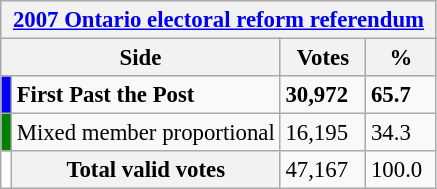<table class="wikitable" style="font-size: 95%; clear:both">
<tr style="background-color:#E9E9E9">
<th colspan=4><a href='#'>2007 Ontario electoral reform referendum</a></th>
</tr>
<tr style="background-color:#E9E9E9">
<th colspan=2 style="width: 130px">Side</th>
<th style="width: 50px">Votes</th>
<th style="width: 40px">%</th>
</tr>
<tr>
<td bgcolor="blue"></td>
<td><strong>First Past the Post</strong></td>
<td><strong>30,972</strong></td>
<td><strong>65.7</strong></td>
</tr>
<tr>
<td bgcolor="green"></td>
<td>Mixed member proportional</td>
<td>16,195</td>
<td>34.3</td>
</tr>
<tr>
<td bgcolor="white"></td>
<th>Total valid votes</th>
<td>47,167</td>
<td>100.0</td>
</tr>
</table>
